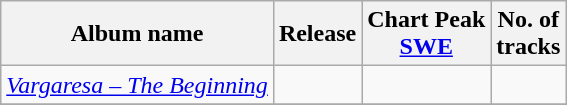<table class="wikitable">
<tr>
<th>Album name</th>
<th>Release</th>
<th>Chart Peak <br><a href='#'>SWE</a></th>
<th>No. of<br> tracks</th>
</tr>
<tr>
<td><em><a href='#'>Vargaresa – The Beginning</a></em></td>
<td></td>
<td></td>
<td></td>
</tr>
<tr>
</tr>
</table>
